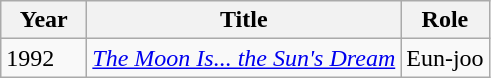<table class="wikitable">
<tr>
<th width=50px>Year</th>
<th>Title</th>
<th>Role</th>
</tr>
<tr>
<td>1992</td>
<td><em><a href='#'>The Moon Is... the Sun's Dream</a></em></td>
<td>Eun-joo</td>
</tr>
</table>
